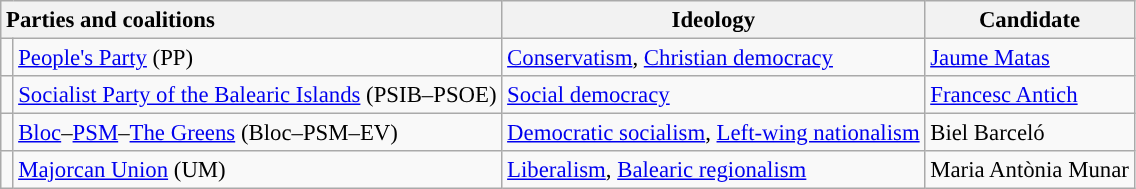<table class="wikitable" style="font-size:95%;">
<tr>
<th style="text-align:left;" colspan="2">Parties and coalitions</th>
<th>Ideology</th>
<th>Candidate</th>
</tr>
<tr>
<td width="1" style="color:inherit;background:"></td>
<td><a href='#'>People's Party</a> (PP)</td>
<td><a href='#'>Conservatism</a>, <a href='#'>Christian democracy</a></td>
<td><a href='#'>Jaume Matas</a></td>
</tr>
<tr>
<td style="color:inherit;background:"></td>
<td><a href='#'>Socialist Party of the Balearic Islands</a> (PSIB–PSOE)</td>
<td><a href='#'>Social democracy</a></td>
<td><a href='#'>Francesc Antich</a></td>
</tr>
<tr>
<td style="color:inherit;background:"></td>
<td><a href='#'>Bloc</a>–<a href='#'>PSM</a>–<a href='#'>The Greens</a> (Bloc–PSM–EV)</td>
<td><a href='#'>Democratic socialism</a>, <a href='#'>Left-wing nationalism</a></td>
<td>Biel Barceló</td>
</tr>
<tr>
<td style="color:inherit;background:"></td>
<td><a href='#'>Majorcan Union</a> (UM)</td>
<td><a href='#'>Liberalism</a>, <a href='#'>Balearic regionalism</a></td>
<td>Maria Antònia Munar</td>
</tr>
</table>
